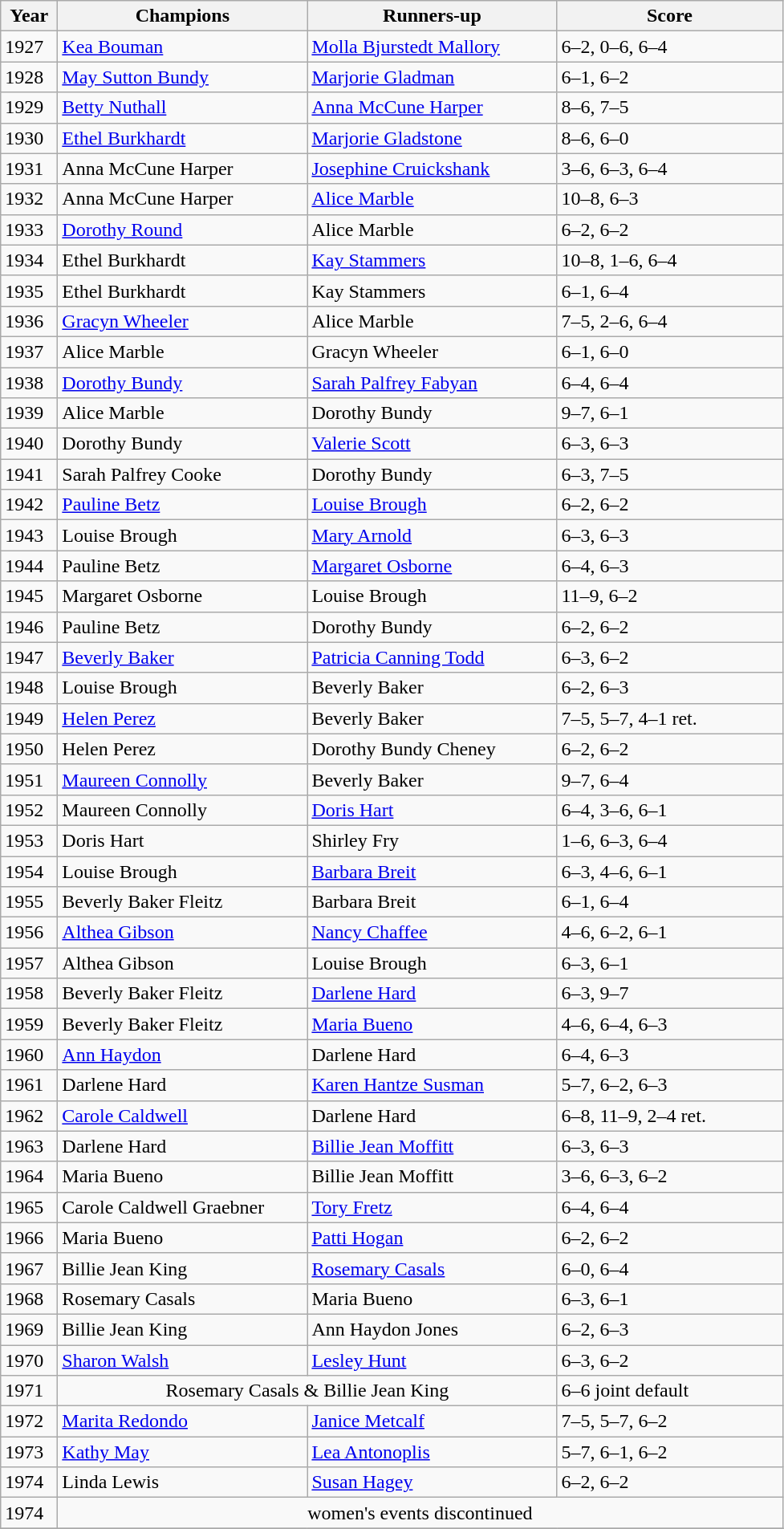<table class="wikitable">
<tr>
<th style="width:40px">Year</th>
<th style="width:200px">Champions</th>
<th style="width:200px">Runners-up</th>
<th style="width:180px" class="unsortable">Score</th>
</tr>
<tr>
<td>1927</td>
<td> <a href='#'>Kea Bouman</a></td>
<td> <a href='#'>Molla Bjurstedt Mallory</a></td>
<td>6–2, 0–6, 6–4</td>
</tr>
<tr>
<td>1928</td>
<td> <a href='#'>May Sutton Bundy</a></td>
<td> <a href='#'>Marjorie Gladman</a></td>
<td>6–1, 6–2</td>
</tr>
<tr>
<td>1929</td>
<td> <a href='#'>Betty Nuthall</a></td>
<td> <a href='#'>Anna McCune Harper</a></td>
<td>8–6, 7–5</td>
</tr>
<tr>
<td>1930</td>
<td> <a href='#'>Ethel Burkhardt</a></td>
<td> <a href='#'>Marjorie Gladstone</a></td>
<td>8–6, 6–0</td>
</tr>
<tr>
<td>1931</td>
<td> Anna McCune Harper</td>
<td> <a href='#'>Josephine Cruickshank</a></td>
<td>3–6, 6–3, 6–4</td>
</tr>
<tr>
<td>1932</td>
<td> Anna McCune Harper</td>
<td> <a href='#'>Alice Marble</a></td>
<td>10–8, 6–3</td>
</tr>
<tr>
<td>1933</td>
<td> <a href='#'>Dorothy Round</a></td>
<td> Alice Marble</td>
<td>6–2, 6–2</td>
</tr>
<tr>
<td>1934</td>
<td> Ethel Burkhardt</td>
<td> <a href='#'>Kay Stammers</a></td>
<td>10–8, 1–6, 6–4</td>
</tr>
<tr>
<td>1935</td>
<td> Ethel Burkhardt</td>
<td> Kay Stammers</td>
<td>6–1, 6–4</td>
</tr>
<tr>
<td>1936</td>
<td> <a href='#'>Gracyn Wheeler</a></td>
<td> Alice Marble</td>
<td>7–5, 2–6, 6–4</td>
</tr>
<tr>
<td>1937</td>
<td> Alice Marble</td>
<td> Gracyn Wheeler</td>
<td>6–1, 6–0</td>
</tr>
<tr>
<td>1938</td>
<td> <a href='#'>Dorothy Bundy</a></td>
<td> <a href='#'>Sarah Palfrey Fabyan</a></td>
<td>6–4, 6–4</td>
</tr>
<tr>
<td>1939</td>
<td> Alice Marble</td>
<td> Dorothy Bundy</td>
<td>9–7, 6–1</td>
</tr>
<tr>
<td>1940</td>
<td> Dorothy Bundy</td>
<td> <a href='#'>Valerie Scott</a></td>
<td>6–3, 6–3</td>
</tr>
<tr>
<td>1941</td>
<td> Sarah Palfrey Cooke</td>
<td> Dorothy Bundy</td>
<td>6–3, 7–5</td>
</tr>
<tr>
<td>1942</td>
<td> <a href='#'>Pauline Betz</a></td>
<td> <a href='#'>Louise Brough</a></td>
<td>6–2, 6–2</td>
</tr>
<tr>
<td>1943</td>
<td> Louise Brough</td>
<td> <a href='#'>Mary Arnold</a></td>
<td>6–3, 6–3</td>
</tr>
<tr>
<td>1944</td>
<td> Pauline Betz</td>
<td> <a href='#'>Margaret Osborne</a></td>
<td>6–4, 6–3</td>
</tr>
<tr>
<td>1945</td>
<td> Margaret Osborne</td>
<td> Louise Brough</td>
<td>11–9, 6–2</td>
</tr>
<tr>
<td>1946</td>
<td> Pauline Betz</td>
<td> Dorothy Bundy</td>
<td>6–2, 6–2</td>
</tr>
<tr>
<td>1947</td>
<td> <a href='#'>Beverly Baker</a></td>
<td> <a href='#'>Patricia Canning Todd</a></td>
<td>6–3, 6–2</td>
</tr>
<tr>
<td>1948</td>
<td> Louise Brough</td>
<td> Beverly Baker</td>
<td>6–2, 6–3</td>
</tr>
<tr>
<td>1949</td>
<td> <a href='#'>Helen Perez</a></td>
<td> Beverly Baker</td>
<td>7–5, 5–7, 4–1 ret.</td>
</tr>
<tr>
<td>1950</td>
<td> Helen Perez</td>
<td> Dorothy Bundy Cheney</td>
<td>6–2, 6–2</td>
</tr>
<tr>
<td>1951</td>
<td> <a href='#'>Maureen Connolly</a></td>
<td> Beverly Baker</td>
<td>9–7, 6–4</td>
</tr>
<tr>
<td>1952</td>
<td> Maureen Connolly</td>
<td> <a href='#'>Doris Hart</a></td>
<td>6–4, 3–6, 6–1</td>
</tr>
<tr>
<td>1953</td>
<td> Doris Hart</td>
<td> Shirley Fry</td>
<td>1–6, 6–3, 6–4</td>
</tr>
<tr>
<td>1954</td>
<td> Louise Brough</td>
<td> <a href='#'>Barbara Breit</a></td>
<td>6–3, 4–6, 6–1</td>
</tr>
<tr>
<td>1955</td>
<td> Beverly Baker Fleitz</td>
<td> Barbara Breit</td>
<td>6–1, 6–4</td>
</tr>
<tr>
<td>1956</td>
<td> <a href='#'>Althea Gibson</a></td>
<td> <a href='#'>Nancy Chaffee</a></td>
<td>4–6, 6–2, 6–1</td>
</tr>
<tr>
<td>1957</td>
<td> Althea Gibson</td>
<td> Louise Brough</td>
<td>6–3, 6–1</td>
</tr>
<tr>
<td>1958</td>
<td> Beverly Baker Fleitz</td>
<td> <a href='#'>Darlene Hard</a></td>
<td>6–3, 9–7</td>
</tr>
<tr>
<td>1959</td>
<td> Beverly Baker Fleitz</td>
<td> <a href='#'>Maria Bueno</a></td>
<td>4–6, 6–4, 6–3</td>
</tr>
<tr>
<td>1960</td>
<td> <a href='#'>Ann Haydon</a></td>
<td> Darlene Hard</td>
<td>6–4, 6–3</td>
</tr>
<tr>
<td>1961</td>
<td> Darlene Hard</td>
<td> <a href='#'>Karen Hantze Susman</a></td>
<td>5–7, 6–2, 6–3</td>
</tr>
<tr>
<td>1962</td>
<td> <a href='#'>Carole Caldwell</a></td>
<td> Darlene Hard</td>
<td>6–8, 11–9, 2–4 ret.</td>
</tr>
<tr>
<td>1963</td>
<td> Darlene Hard</td>
<td> <a href='#'>Billie Jean Moffitt</a></td>
<td>6–3, 6–3</td>
</tr>
<tr>
<td>1964</td>
<td> Maria Bueno</td>
<td> Billie Jean Moffitt</td>
<td>3–6, 6–3, 6–2</td>
</tr>
<tr>
<td>1965</td>
<td> Carole Caldwell Graebner</td>
<td> <a href='#'>Tory Fretz</a></td>
<td>6–4, 6–4</td>
</tr>
<tr>
<td>1966</td>
<td> Maria Bueno</td>
<td> <a href='#'>Patti Hogan</a></td>
<td>6–2, 6–2</td>
</tr>
<tr>
<td>1967</td>
<td> Billie Jean King</td>
<td> <a href='#'>Rosemary Casals</a></td>
<td>6–0, 6–4</td>
</tr>
<tr>
<td>1968</td>
<td> Rosemary Casals</td>
<td> Maria Bueno</td>
<td>6–3, 6–1</td>
</tr>
<tr>
<td>1969</td>
<td> Billie Jean King</td>
<td> Ann Haydon Jones</td>
<td>6–2, 6–3</td>
</tr>
<tr>
<td>1970</td>
<td> <a href='#'>Sharon Walsh</a></td>
<td> <a href='#'>Lesley Hunt</a></td>
<td>6–3, 6–2</td>
</tr>
<tr>
<td>1971</td>
<td colspan=2 align=center style=background:> Rosemary Casals &  Billie Jean King</td>
<td>6–6 joint default</td>
</tr>
<tr>
<td>1972</td>
<td> <a href='#'>Marita Redondo</a></td>
<td> <a href='#'>Janice Metcalf</a></td>
<td>7–5, 5–7, 6–2</td>
</tr>
<tr>
<td>1973</td>
<td> <a href='#'>Kathy May</a></td>
<td> <a href='#'>Lea Antonoplis</a></td>
<td>5–7, 6–1, 6–2</td>
</tr>
<tr>
<td>1974</td>
<td> Linda Lewis</td>
<td> <a href='#'>Susan Hagey</a></td>
<td>6–2, 6–2</td>
</tr>
<tr>
<td>1974</td>
<td colspan=3 align=center style=background:>women's events discontinued</td>
</tr>
<tr>
</tr>
</table>
